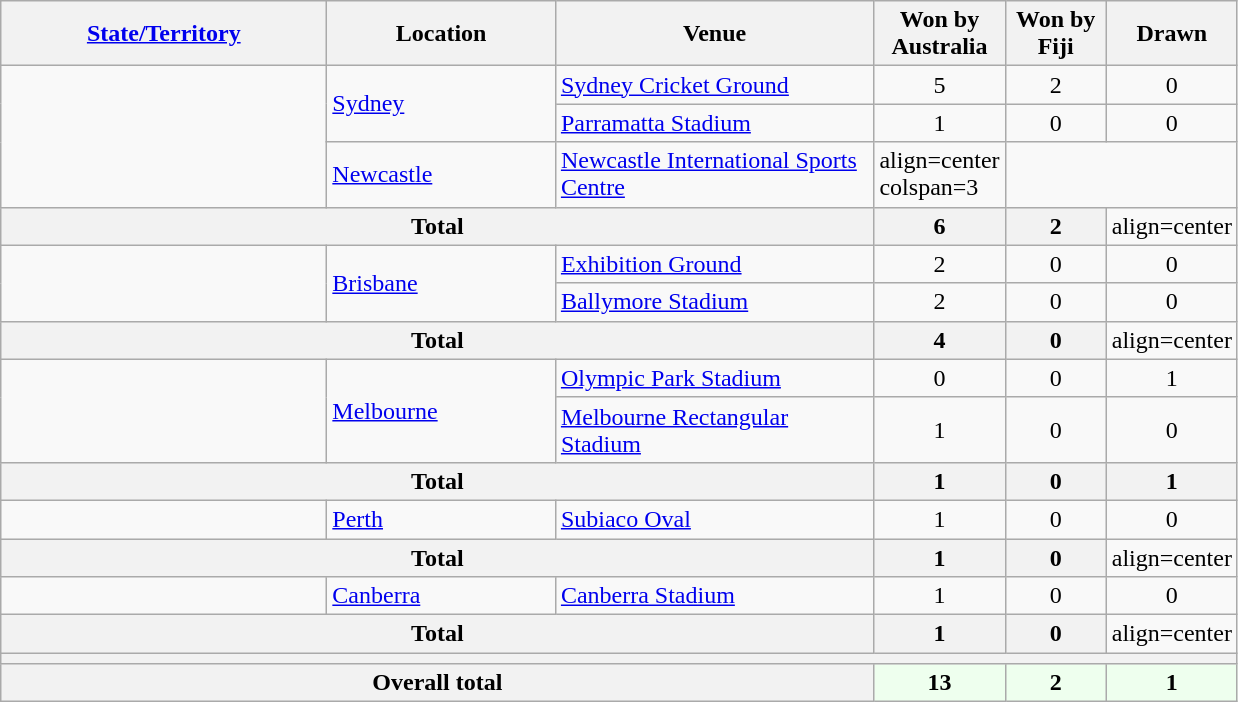<table class="wikitable">
<tr>
<th width=210px><a href='#'>State/Territory</a></th>
<th width=145px>Location</th>
<th width=205px>Venue</th>
<th width=60px>Won by<br>Australia</th>
<th width=60px>Won by<br>Fiji</th>
<th width=60px>Drawn</th>
</tr>
<tr>
<td rowspan=3></td>
<td rowspan=2><a href='#'>Sydney</a></td>
<td><a href='#'>Sydney Cricket Ground</a></td>
<td align=center>5</td>
<td align=center>2</td>
<td align=center>0</td>
</tr>
<tr>
<td><a href='#'>Parramatta Stadium</a></td>
<td align=center>1</td>
<td align=center>0</td>
<td align=center>0</td>
</tr>
<tr>
<td><a href='#'>Newcastle</a></td>
<td><a href='#'>Newcastle International Sports Centre</a></td>
<td>align=center colspan=3 </td>
</tr>
<tr>
<th align=center colspan=3>Total</th>
<th align=center>6</th>
<th align=center>2</th>
<td>align=center </td>
</tr>
<tr>
<td rowspan=2></td>
<td rowspan=2><a href='#'>Brisbane</a></td>
<td><a href='#'>Exhibition Ground</a></td>
<td align=center>2</td>
<td align=center>0</td>
<td align=center>0</td>
</tr>
<tr>
<td><a href='#'>Ballymore Stadium</a></td>
<td align=center>2</td>
<td align=center>0</td>
<td align=center>0</td>
</tr>
<tr>
<th align=center colspan=3>Total</th>
<th align=center>4</th>
<th align=center>0</th>
<td>align=center </td>
</tr>
<tr>
<td rowspan=2></td>
<td rowspan=2><a href='#'>Melbourne</a></td>
<td><a href='#'>Olympic Park Stadium</a></td>
<td align=center>0</td>
<td align=center>0</td>
<td align=center>1</td>
</tr>
<tr>
<td><a href='#'>Melbourne Rectangular Stadium</a></td>
<td align=center>1</td>
<td align=center>0</td>
<td align=center>0</td>
</tr>
<tr>
<th align=center colspan=3>Total</th>
<th align=center>1</th>
<th align=center>0</th>
<th align=center>1</th>
</tr>
<tr>
<td></td>
<td><a href='#'>Perth</a></td>
<td><a href='#'>Subiaco Oval</a></td>
<td align=center>1</td>
<td align=center>0</td>
<td align=center>0</td>
</tr>
<tr>
<th align=center colspan=3>Total</th>
<th align=center>1</th>
<th align=center>0</th>
<td>align=center </td>
</tr>
<tr>
<td></td>
<td><a href='#'>Canberra</a></td>
<td><a href='#'>Canberra Stadium</a></td>
<td align=center>1</td>
<td align=center>0</td>
<td align=center>0</td>
</tr>
<tr>
<th align=center colspan=3>Total</th>
<th align=center>1</th>
<th align=center>0</th>
<td>align=center </td>
</tr>
<tr>
<th colspan=6></th>
</tr>
<tr>
<th align=center colspan=3>Overall total</th>
<td align=center bgcolor=#EEFFEE><strong>13</strong></td>
<td align=center bgcolor=#EEFFEE><strong>2</strong></td>
<td align=center bgcolor=#EEFFEE><strong>1</strong></td>
</tr>
</table>
